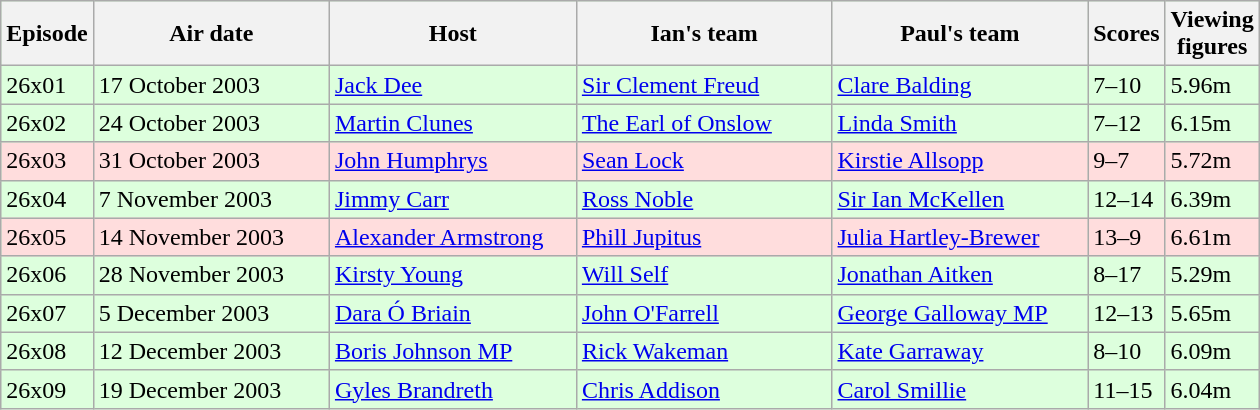<table class="wikitable"  style="width:840px; background:#dfd;">
<tr>
<th style="width:5%;">Episode</th>
<th style="width:21%;">Air date</th>
<th style="width:22%;">Host</th>
<th style="width:23%;">Ian's team</th>
<th style="width:23%;">Paul's team</th>
<th style="width:5%;">Scores</th>
<th style="width:120%;">Viewing figures</th>
</tr>
<tr>
<td>26x01</td>
<td>17 October 2003</td>
<td><a href='#'>Jack Dee</a></td>
<td><a href='#'>Sir Clement Freud</a></td>
<td><a href='#'>Clare Balding</a></td>
<td>7–10</td>
<td>5.96m</td>
</tr>
<tr>
<td>26x02</td>
<td>24 October 2003</td>
<td><a href='#'>Martin Clunes</a></td>
<td><a href='#'>The Earl of Onslow</a></td>
<td><a href='#'>Linda Smith</a></td>
<td>7–12</td>
<td>6.15m</td>
</tr>
<tr style="background:#fdd;">
<td>26x03</td>
<td>31 October 2003</td>
<td><a href='#'>John Humphrys</a></td>
<td><a href='#'>Sean Lock</a></td>
<td><a href='#'>Kirstie Allsopp</a></td>
<td>9–7</td>
<td>5.72m</td>
</tr>
<tr>
<td>26x04</td>
<td>7 November 2003</td>
<td><a href='#'>Jimmy Carr</a></td>
<td><a href='#'>Ross Noble</a></td>
<td><a href='#'>Sir Ian McKellen</a></td>
<td>12–14</td>
<td>6.39m</td>
</tr>
<tr style="background:#fdd;">
<td>26x05</td>
<td>14 November 2003</td>
<td><a href='#'>Alexander Armstrong</a></td>
<td><a href='#'>Phill Jupitus</a></td>
<td><a href='#'>Julia Hartley-Brewer</a></td>
<td>13–9</td>
<td>6.61m</td>
</tr>
<tr>
<td>26x06</td>
<td>28 November 2003</td>
<td><a href='#'>Kirsty Young</a></td>
<td><a href='#'>Will Self</a></td>
<td><a href='#'>Jonathan Aitken</a></td>
<td>8–17</td>
<td>5.29m</td>
</tr>
<tr>
<td>26x07</td>
<td>5 December 2003</td>
<td><a href='#'>Dara Ó Briain</a></td>
<td><a href='#'>John O'Farrell</a></td>
<td><a href='#'>George Galloway MP</a></td>
<td>12–13</td>
<td>5.65m</td>
</tr>
<tr>
<td>26x08</td>
<td>12 December 2003</td>
<td><a href='#'>Boris Johnson MP</a></td>
<td><a href='#'>Rick Wakeman</a></td>
<td><a href='#'>Kate Garraway</a></td>
<td>8–10</td>
<td>6.09m</td>
</tr>
<tr>
<td>26x09</td>
<td>19 December 2003</td>
<td><a href='#'>Gyles Brandreth</a></td>
<td><a href='#'>Chris Addison</a></td>
<td><a href='#'>Carol Smillie</a></td>
<td>11–15</td>
<td>6.04m</td>
</tr>
</table>
